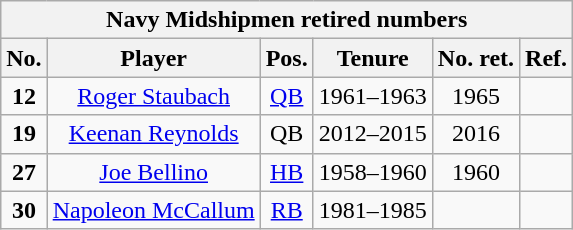<table class="wikitable" style="text-align:center">
<tr>
<th colspan=6 style =><strong>Navy Midshipmen retired numbers</strong></th>
</tr>
<tr>
<th style = >No.</th>
<th style = >Player</th>
<th style = >Pos.</th>
<th style = >Tenure</th>
<th style = >No. ret.</th>
<th style = >Ref.</th>
</tr>
<tr>
<td><strong>12</strong></td>
<td><a href='#'>Roger Staubach</a></td>
<td><a href='#'>QB</a></td>
<td>1961–1963</td>
<td>1965</td>
<td></td>
</tr>
<tr>
<td><strong>19</strong></td>
<td><a href='#'>Keenan Reynolds</a></td>
<td>QB</td>
<td>2012–2015</td>
<td>2016</td>
<td></td>
</tr>
<tr>
<td><strong>27</strong></td>
<td><a href='#'>Joe Bellino</a></td>
<td><a href='#'>HB</a></td>
<td>1958–1960</td>
<td>1960</td>
<td></td>
</tr>
<tr>
<td><strong>30</strong></td>
<td><a href='#'>Napoleon McCallum</a></td>
<td><a href='#'>RB</a></td>
<td>1981–1985</td>
<td></td>
<td></td>
</tr>
</table>
